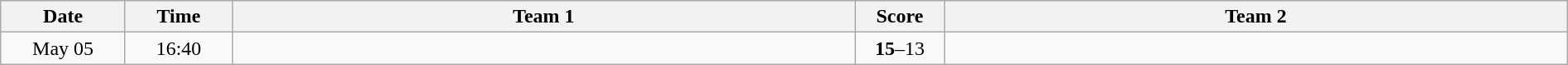<table class="wikitable" width="100%">
<tr>
<th style="width:7%">Date</th>
<th style="width:6%">Time</th>
<th style="width:35%">Team 1</th>
<th style="width:5%">Score</th>
<th style="width:35%">Team 2</th>
</tr>
<tr>
<td style="text-align:center">May 05</td>
<td style="text-align:center">16:40</td>
<td style="text-align:right"><strong></strong></td>
<td style="text-align:center"><strong>15</strong>–13</td>
<td style="text-align:left"></td>
</tr>
</table>
